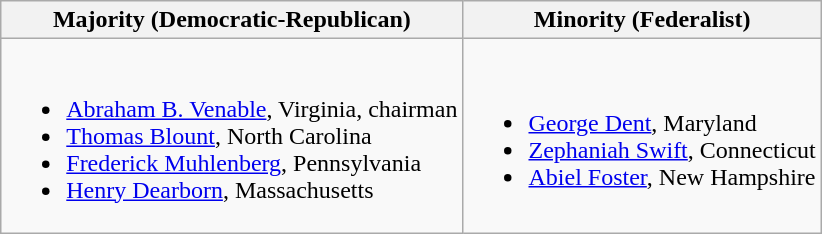<table class=wikitable>
<tr>
<th>Majority (Democratic-Republican)</th>
<th>Minority (Federalist)</th>
</tr>
<tr>
<td><br><ul><li><a href='#'>Abraham B. Venable</a>, Virginia, chairman</li><li><a href='#'>Thomas Blount</a>, North Carolina</li><li><a href='#'>Frederick Muhlenberg</a>, Pennsylvania</li><li><a href='#'>Henry Dearborn</a>, Massachusetts</li></ul></td>
<td><br><ul><li><a href='#'>George Dent</a>, Maryland</li><li><a href='#'>Zephaniah Swift</a>, Connecticut</li><li><a href='#'>Abiel Foster</a>, New Hampshire</li></ul></td>
</tr>
</table>
